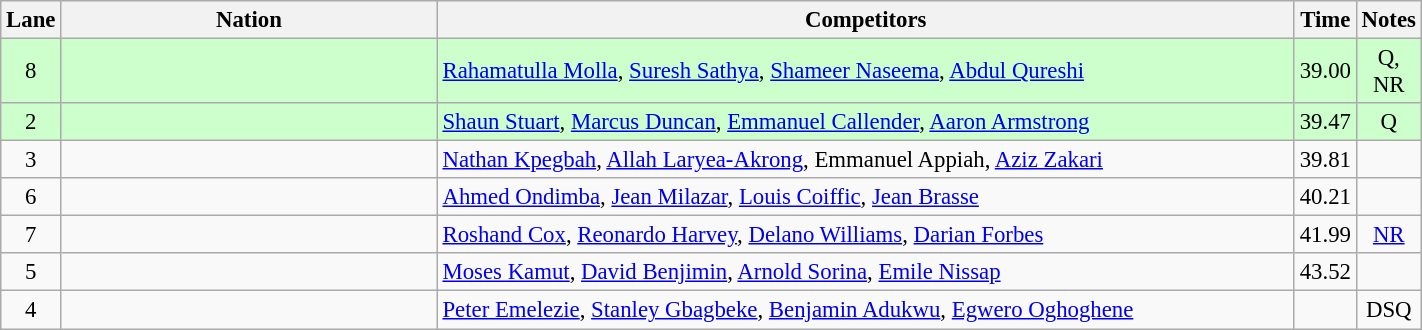<table class="wikitable sortable" width=75% style="text-align:center; font-size:95%">
<tr>
<th width=15>Lane</th>
<th width=300>Nation</th>
<th width=700>Competitors</th>
<th width=15>Time</th>
<th width=15>Notes</th>
</tr>
<tr bgcolor=ccffcc>
<td>8</td>
<td align=left></td>
<td align=left><a href='#'>Rahamatulla Molla</a>, <a href='#'>Suresh Sathya</a>, <a href='#'>Shameer Naseema</a>, <a href='#'>Abdul Qureshi</a></td>
<td>39.00</td>
<td>Q, NR</td>
</tr>
<tr bgcolor=ccffcc>
<td>2</td>
<td align=left></td>
<td align=left><a href='#'>Shaun Stuart</a>, <a href='#'>Marcus Duncan</a>, <a href='#'>Emmanuel Callender</a>, <a href='#'>Aaron Armstrong</a></td>
<td>39.47</td>
<td>Q</td>
</tr>
<tr>
<td>3</td>
<td align=left></td>
<td align=left><a href='#'>Nathan Kpegbah</a>, <a href='#'>Allah Laryea-Akrong</a>, Emmanuel Appiah, <a href='#'>Aziz Zakari</a></td>
<td>39.81</td>
<td></td>
</tr>
<tr>
<td>6</td>
<td align=left></td>
<td align=left><a href='#'>Ahmed Ondimba</a>, <a href='#'>Jean Milazar</a>, <a href='#'>Louis Coiffic</a>, <a href='#'>Jean Brasse</a></td>
<td>40.21</td>
<td></td>
</tr>
<tr>
<td>7</td>
<td align=left></td>
<td align=left><a href='#'>Roshand Cox</a>, <a href='#'>Reonardo Harvey</a>, <a href='#'>Delano Williams</a>, <a href='#'>Darian Forbes</a></td>
<td>41.99</td>
<td><a href='#'>NR</a></td>
</tr>
<tr>
<td>5</td>
<td align=left></td>
<td align=left><a href='#'>Moses Kamut</a>, <a href='#'>David Benjimin</a>, <a href='#'>Arnold Sorina</a>, <a href='#'>Emile Nissap</a></td>
<td>43.52</td>
<td></td>
</tr>
<tr>
<td>4</td>
<td align=left></td>
<td align=left><a href='#'>Peter Emelezie</a>, <a href='#'>Stanley Gbagbeke</a>, <a href='#'>Benjamin Adukwu</a>, <a href='#'>Egwero Oghoghene</a></td>
<td></td>
<td>DSQ</td>
</tr>
</table>
